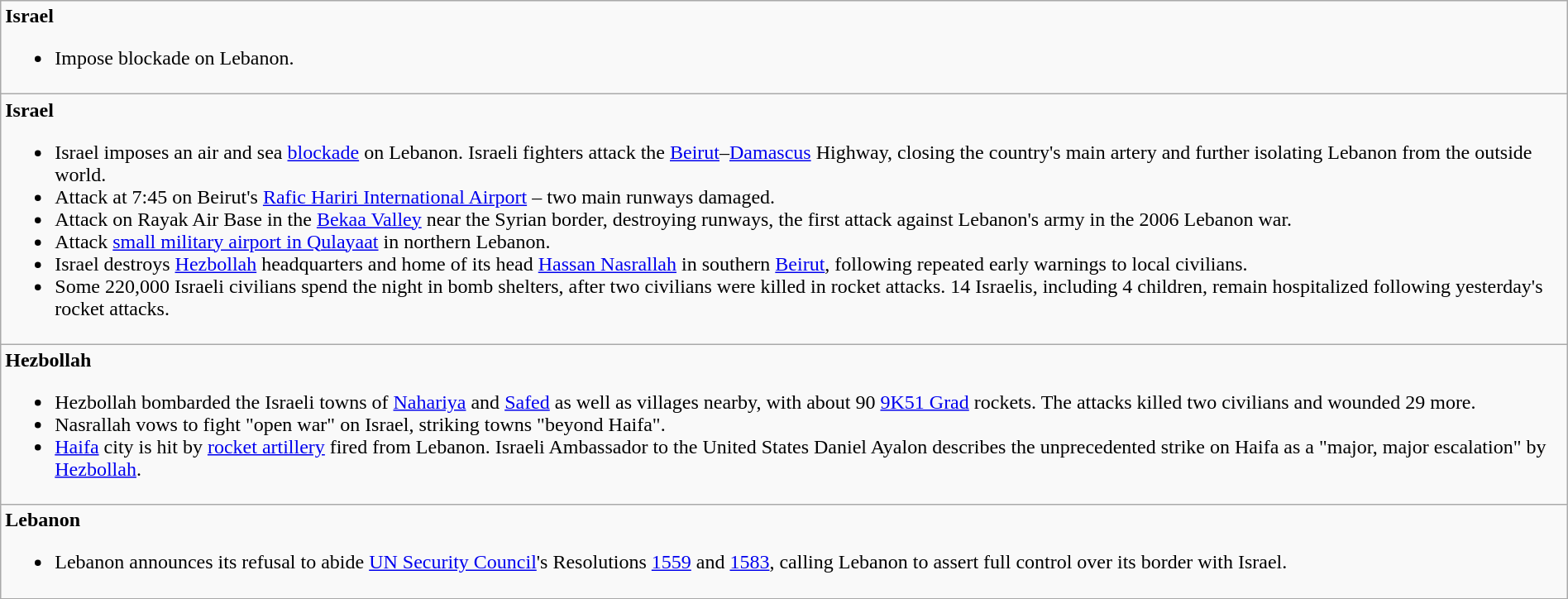<table style="width:100%;" class="wikitable">
<tr>
<td><strong>Israel</strong><br><ul><li>Impose blockade on Lebanon.</li></ul></td>
</tr>
<tr>
<td><strong>Israel</strong><br><ul><li>Israel imposes an air and sea <a href='#'>blockade</a> on Lebanon. Israeli fighters attack the <a href='#'>Beirut</a>–<a href='#'>Damascus</a> Highway, closing the country's main artery and further isolating Lebanon from the outside world.</li><li>Attack at 7:45 on Beirut's <a href='#'>Rafic Hariri International Airport</a> – two main runways damaged.</li><li>Attack on Rayak Air Base in the <a href='#'>Bekaa Valley</a> near the Syrian border, destroying runways, the first attack against Lebanon's army in the 2006 Lebanon war.</li><li>Attack <a href='#'>small military airport in Qulayaat</a> in northern Lebanon.</li><li>Israel destroys <a href='#'>Hezbollah</a> headquarters and home of its head <a href='#'>Hassan Nasrallah</a> in southern <a href='#'>Beirut</a>, following repeated early warnings to local civilians.</li><li>Some 220,000 Israeli civilians spend the night in bomb shelters, after two civilians were killed in rocket attacks. 14 Israelis, including 4 children, remain hospitalized following yesterday's rocket attacks.</li></ul></td>
</tr>
<tr>
<td><strong>Hezbollah</strong><br><ul><li>Hezbollah bombarded the Israeli towns of <a href='#'>Nahariya</a> and <a href='#'>Safed</a> as well as villages nearby, with about 90 <a href='#'>9K51 Grad</a> rockets. The attacks killed two civilians and wounded 29 more.</li><li>Nasrallah vows to fight "open war" on Israel, striking towns "beyond Haifa".</li><li><a href='#'>Haifa</a> city is hit by <a href='#'>rocket artillery</a> fired from Lebanon. Israeli Ambassador to the United States Daniel Ayalon describes the unprecedented strike on Haifa as a "major, major escalation" by <a href='#'>Hezbollah</a>.</li></ul></td>
</tr>
<tr>
<td><strong>Lebanon</strong><br><ul><li>Lebanon announces its refusal to abide <a href='#'>UN Security Council</a>'s Resolutions <a href='#'>1559</a> and <a href='#'>1583</a>, calling Lebanon to assert full control over its border with Israel.</li></ul></td>
</tr>
</table>
